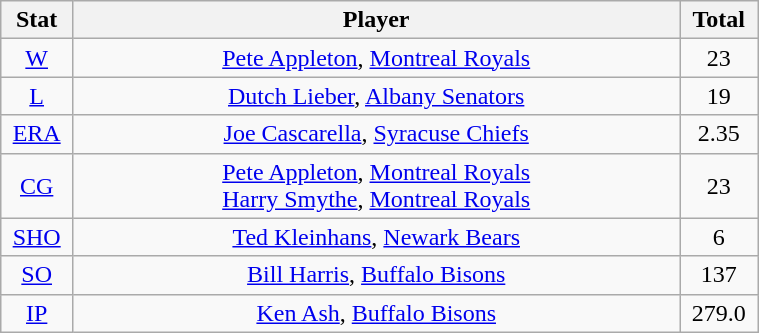<table class="wikitable" width="40%" style="text-align:center;">
<tr>
<th width="5%">Stat</th>
<th width="60%">Player</th>
<th width="5%">Total</th>
</tr>
<tr>
<td><a href='#'>W</a></td>
<td><a href='#'>Pete Appleton</a>, <a href='#'>Montreal Royals</a></td>
<td>23</td>
</tr>
<tr>
<td><a href='#'>L</a></td>
<td><a href='#'>Dutch Lieber</a>, <a href='#'>Albany Senators</a></td>
<td>19</td>
</tr>
<tr>
<td><a href='#'>ERA</a></td>
<td><a href='#'>Joe Cascarella</a>, <a href='#'>Syracuse Chiefs</a></td>
<td>2.35</td>
</tr>
<tr>
<td><a href='#'>CG</a></td>
<td><a href='#'>Pete Appleton</a>, <a href='#'>Montreal Royals</a> <br> <a href='#'>Harry Smythe</a>, <a href='#'>Montreal Royals</a></td>
<td>23</td>
</tr>
<tr>
<td><a href='#'>SHO</a></td>
<td><a href='#'>Ted Kleinhans</a>, <a href='#'>Newark Bears</a></td>
<td>6</td>
</tr>
<tr>
<td><a href='#'>SO</a></td>
<td><a href='#'>Bill Harris</a>, <a href='#'>Buffalo Bisons</a></td>
<td>137</td>
</tr>
<tr>
<td><a href='#'>IP</a></td>
<td><a href='#'>Ken Ash</a>, <a href='#'>Buffalo Bisons</a></td>
<td>279.0</td>
</tr>
</table>
